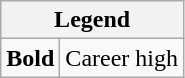<table class="wikitable mw-collapsible mw-collapsed">
<tr>
<th colspan="2">Legend</th>
</tr>
<tr>
<td><strong>Bold</strong></td>
<td>Career high</td>
</tr>
</table>
